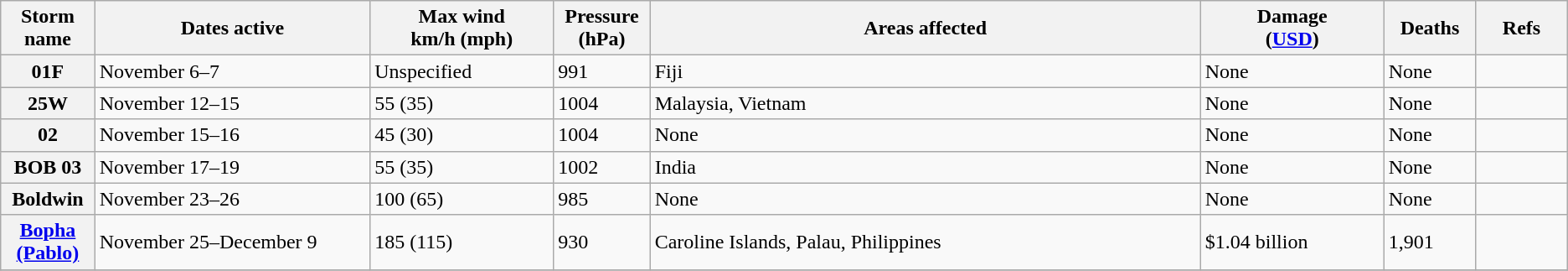<table class="wikitable sortable">
<tr>
<th width="5%">Storm name</th>
<th width="15%">Dates active</th>
<th width="10%">Max wind<br>km/h (mph)</th>
<th width="5%">Pressure<br>(hPa)</th>
<th width="30%">Areas affected</th>
<th width="10%">Damage<br>(<a href='#'>USD</a>)</th>
<th width="5%">Deaths</th>
<th width="5%">Refs</th>
</tr>
<tr>
<th>01F</th>
<td>November 6–7</td>
<td>Unspecified</td>
<td>991</td>
<td>Fiji</td>
<td>None</td>
<td>None</td>
<td></td>
</tr>
<tr>
<th>25W</th>
<td>November 12–15</td>
<td>55 (35)</td>
<td>1004</td>
<td>Malaysia, Vietnam</td>
<td>None</td>
<td>None</td>
<td></td>
</tr>
<tr>
<th>02</th>
<td>November 15–16</td>
<td>45 (30)</td>
<td>1004</td>
<td>None</td>
<td>None</td>
<td>None</td>
<td></td>
</tr>
<tr>
<th>BOB 03</th>
<td>November 17–19</td>
<td>55 (35)</td>
<td>1002</td>
<td>India</td>
<td>None</td>
<td>None</td>
<td></td>
</tr>
<tr>
<th>Boldwin</th>
<td>November 23–26</td>
<td>100 (65)</td>
<td>985</td>
<td>None</td>
<td>None</td>
<td>None</td>
<td></td>
</tr>
<tr>
<th><a href='#'>Bopha (Pablo)</a></th>
<td>November 25–December 9</td>
<td>185 (115)</td>
<td>930</td>
<td>Caroline Islands, Palau, Philippines</td>
<td>$1.04 billion</td>
<td>1,901</td>
<td></td>
</tr>
<tr>
</tr>
</table>
